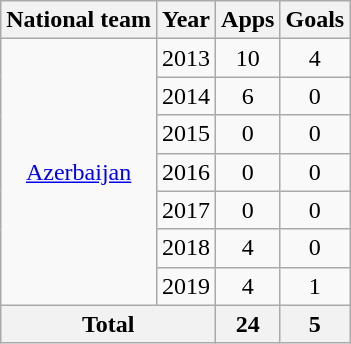<table class="wikitable" style="text-align:center">
<tr>
<th>National team</th>
<th>Year</th>
<th>Apps</th>
<th>Goals</th>
</tr>
<tr>
<td rowspan="7"><a href='#'>Azerbaijan</a></td>
<td>2013</td>
<td>10</td>
<td>4</td>
</tr>
<tr>
<td>2014</td>
<td>6</td>
<td>0</td>
</tr>
<tr>
<td>2015</td>
<td>0</td>
<td>0</td>
</tr>
<tr>
<td>2016</td>
<td>0</td>
<td>0</td>
</tr>
<tr>
<td>2017</td>
<td>0</td>
<td>0</td>
</tr>
<tr>
<td>2018</td>
<td>4</td>
<td>0</td>
</tr>
<tr>
<td>2019</td>
<td>4</td>
<td>1</td>
</tr>
<tr>
<th colspan="2">Total</th>
<th>24</th>
<th>5</th>
</tr>
</table>
